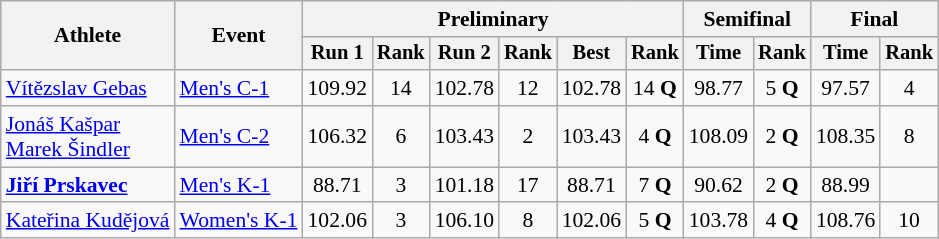<table class="wikitable" style="font-size:90%">
<tr>
<th rowspan=2>Athlete</th>
<th rowspan=2>Event</th>
<th colspan=6>Preliminary</th>
<th colspan=2>Semifinal</th>
<th colspan=2>Final</th>
</tr>
<tr style="font-size:95%">
<th>Run 1</th>
<th>Rank</th>
<th>Run 2</th>
<th>Rank</th>
<th>Best</th>
<th>Rank</th>
<th>Time</th>
<th>Rank</th>
<th>Time</th>
<th>Rank</th>
</tr>
<tr align=center>
<td align=left><a href='#'>Vítězslav Gebas</a></td>
<td align=left><a href='#'>Men's C-1</a></td>
<td>109.92</td>
<td>14</td>
<td>102.78</td>
<td>12</td>
<td>102.78</td>
<td>14 <strong>Q</strong></td>
<td>98.77</td>
<td>5 <strong>Q</strong></td>
<td>97.57</td>
<td>4</td>
</tr>
<tr align=center>
<td align=left><a href='#'>Jonáš Kašpar</a><br><a href='#'>Marek Šindler</a></td>
<td align=left><a href='#'>Men's C-2</a></td>
<td>106.32</td>
<td>6</td>
<td>103.43</td>
<td>2</td>
<td>103.43</td>
<td>4 <strong>Q</strong></td>
<td>108.09</td>
<td>2 <strong>Q</strong></td>
<td>108.35</td>
<td>8</td>
</tr>
<tr align=center>
<td align=left><strong><a href='#'>Jiří Prskavec</a></strong></td>
<td align=left><a href='#'>Men's K-1</a></td>
<td>88.71</td>
<td>3</td>
<td>101.18</td>
<td>17</td>
<td>88.71</td>
<td>7 <strong>Q</strong></td>
<td>90.62</td>
<td>2 <strong>Q</strong></td>
<td>88.99</td>
<td></td>
</tr>
<tr align=center>
<td align=left><a href='#'>Kateřina Kudějová</a></td>
<td align=left><a href='#'>Women's K-1</a></td>
<td>102.06</td>
<td>3</td>
<td>106.10</td>
<td>8</td>
<td>102.06</td>
<td>5 <strong>Q</strong></td>
<td>103.78</td>
<td>4 <strong>Q</strong></td>
<td>108.76</td>
<td>10</td>
</tr>
</table>
